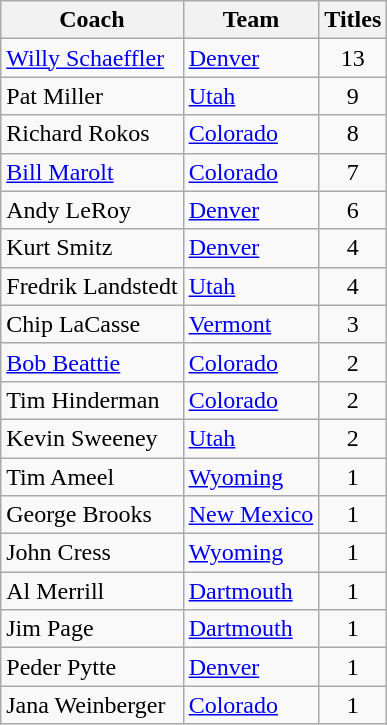<table class="wikitable">
<tr>
<th>Coach</th>
<th>Team</th>
<th>Titles</th>
</tr>
<tr>
<td><a href='#'>Willy Schaeffler</a></td>
<td><a href='#'>Denver</a></td>
<td align=center>13</td>
</tr>
<tr>
<td>Pat Miller</td>
<td><a href='#'>Utah</a></td>
<td align=center>9</td>
</tr>
<tr>
<td>Richard Rokos</td>
<td><a href='#'>Colorado</a></td>
<td align=center>8</td>
</tr>
<tr>
<td><a href='#'>Bill Marolt</a></td>
<td><a href='#'>Colorado</a></td>
<td align=center>7</td>
</tr>
<tr>
<td>Andy LeRoy</td>
<td><a href='#'>Denver</a></td>
<td align=center>6</td>
</tr>
<tr>
<td>Kurt Smitz</td>
<td><a href='#'>Denver</a></td>
<td align=center>4</td>
</tr>
<tr>
<td>Fredrik Landstedt</td>
<td><a href='#'>Utah</a></td>
<td align=center>4</td>
</tr>
<tr>
<td>Chip LaCasse</td>
<td><a href='#'>Vermont</a></td>
<td align=center>3</td>
</tr>
<tr>
<td><a href='#'>Bob Beattie</a></td>
<td><a href='#'>Colorado</a></td>
<td align=center>2</td>
</tr>
<tr>
<td>Tim Hinderman</td>
<td><a href='#'>Colorado</a></td>
<td align=center>2</td>
</tr>
<tr>
<td>Kevin Sweeney</td>
<td><a href='#'>Utah</a></td>
<td align=center>2</td>
</tr>
<tr>
<td>Tim Ameel</td>
<td><a href='#'>Wyoming</a></td>
<td align=center>1</td>
</tr>
<tr>
<td>George Brooks</td>
<td><a href='#'>New Mexico</a></td>
<td align=center>1</td>
</tr>
<tr>
<td>John Cress</td>
<td><a href='#'>Wyoming</a></td>
<td align=center>1</td>
</tr>
<tr>
<td>Al Merrill</td>
<td><a href='#'>Dartmouth</a></td>
<td align=center>1</td>
</tr>
<tr>
<td>Jim Page</td>
<td><a href='#'>Dartmouth</a></td>
<td align=center>1</td>
</tr>
<tr>
<td>Peder Pytte</td>
<td><a href='#'>Denver</a></td>
<td align=center>1</td>
</tr>
<tr>
<td>Jana Weinberger</td>
<td><a href='#'>Colorado</a></td>
<td align=center>1</td>
</tr>
</table>
